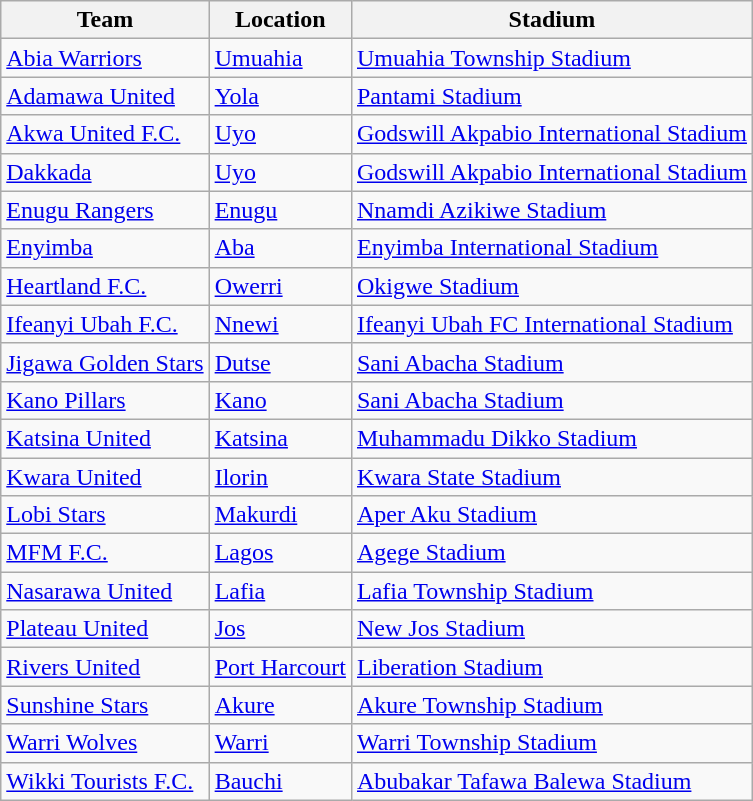<table class="wikitable sortable">
<tr>
<th>Team</th>
<th>Location</th>
<th>Stadium</th>
</tr>
<tr>
<td><a href='#'>Abia Warriors</a></td>
<td><a href='#'>Umuahia</a></td>
<td><a href='#'>Umuahia Township Stadium</a></td>
</tr>
<tr>
<td><a href='#'>Adamawa United</a></td>
<td><a href='#'>Yola</a></td>
<td><a href='#'>Pantami Stadium</a></td>
</tr>
<tr>
<td><a href='#'>Akwa United F.C.</a></td>
<td><a href='#'>Uyo</a></td>
<td><a href='#'>Godswill Akpabio International Stadium</a></td>
</tr>
<tr>
<td><a href='#'>Dakkada</a></td>
<td><a href='#'>Uyo</a></td>
<td><a href='#'>Godswill Akpabio International Stadium</a></td>
</tr>
<tr>
<td><a href='#'>Enugu Rangers</a></td>
<td><a href='#'>Enugu</a></td>
<td><a href='#'>Nnamdi Azikiwe Stadium</a></td>
</tr>
<tr>
<td><a href='#'>Enyimba</a></td>
<td><a href='#'>Aba</a></td>
<td><a href='#'>Enyimba International Stadium</a></td>
</tr>
<tr>
<td><a href='#'>Heartland F.C.</a></td>
<td><a href='#'>Owerri</a></td>
<td><a href='#'>Okigwe Stadium</a></td>
</tr>
<tr>
<td><a href='#'>Ifeanyi Ubah F.C.</a></td>
<td><a href='#'>Nnewi</a></td>
<td><a href='#'>Ifeanyi Ubah FC International Stadium</a></td>
</tr>
<tr>
<td><a href='#'>Jigawa Golden Stars</a></td>
<td><a href='#'>Dutse</a></td>
<td><a href='#'>Sani Abacha Stadium</a></td>
</tr>
<tr>
<td><a href='#'>Kano Pillars</a></td>
<td><a href='#'>Kano</a></td>
<td><a href='#'>Sani Abacha Stadium</a></td>
</tr>
<tr>
<td><a href='#'>Katsina United</a></td>
<td><a href='#'>Katsina</a></td>
<td><a href='#'>Muhammadu Dikko Stadium</a></td>
</tr>
<tr>
<td><a href='#'>Kwara United</a></td>
<td><a href='#'>Ilorin</a></td>
<td><a href='#'>Kwara State Stadium</a></td>
</tr>
<tr>
<td><a href='#'>Lobi Stars</a></td>
<td><a href='#'>Makurdi</a></td>
<td><a href='#'>Aper Aku Stadium</a></td>
</tr>
<tr>
<td><a href='#'>MFM F.C.</a></td>
<td><a href='#'>Lagos</a></td>
<td><a href='#'>Agege Stadium</a></td>
</tr>
<tr>
<td><a href='#'>Nasarawa United</a></td>
<td><a href='#'>Lafia</a></td>
<td><a href='#'>Lafia Township Stadium</a></td>
</tr>
<tr>
<td><a href='#'>Plateau United</a></td>
<td><a href='#'>Jos</a></td>
<td><a href='#'>New Jos Stadium</a></td>
</tr>
<tr>
<td><a href='#'>Rivers United</a></td>
<td><a href='#'>Port Harcourt</a></td>
<td><a href='#'>Liberation Stadium</a></td>
</tr>
<tr>
<td><a href='#'>Sunshine Stars</a></td>
<td><a href='#'>Akure</a></td>
<td><a href='#'>Akure Township Stadium</a></td>
</tr>
<tr>
<td><a href='#'>Warri Wolves</a></td>
<td><a href='#'>Warri</a></td>
<td><a href='#'>Warri Township Stadium</a></td>
</tr>
<tr>
<td><a href='#'>Wikki Tourists F.C.</a></td>
<td><a href='#'>Bauchi</a></td>
<td><a href='#'>Abubakar Tafawa Balewa Stadium</a></td>
</tr>
</table>
